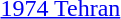<table>
<tr>
<td><a href='#'>1974 Tehran</a></td>
<td></td>
<td></td>
<td></td>
</tr>
</table>
